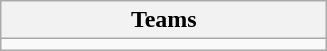<table class="wikitable">
<tr>
<th width=210>Teams</th>
</tr>
<tr style="vertical-align:top">
<td></td>
</tr>
</table>
